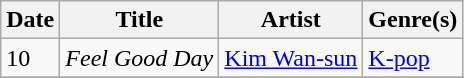<table class="wikitable" style="text-align: left;">
<tr>
<th>Date</th>
<th>Title</th>
<th>Artist</th>
<th>Genre(s)</th>
</tr>
<tr>
<td>10</td>
<td><em>Feel Good Day</em></td>
<td><a href='#'>Kim Wan-sun</a></td>
<td><a href='#'>K-pop</a></td>
</tr>
<tr>
</tr>
</table>
